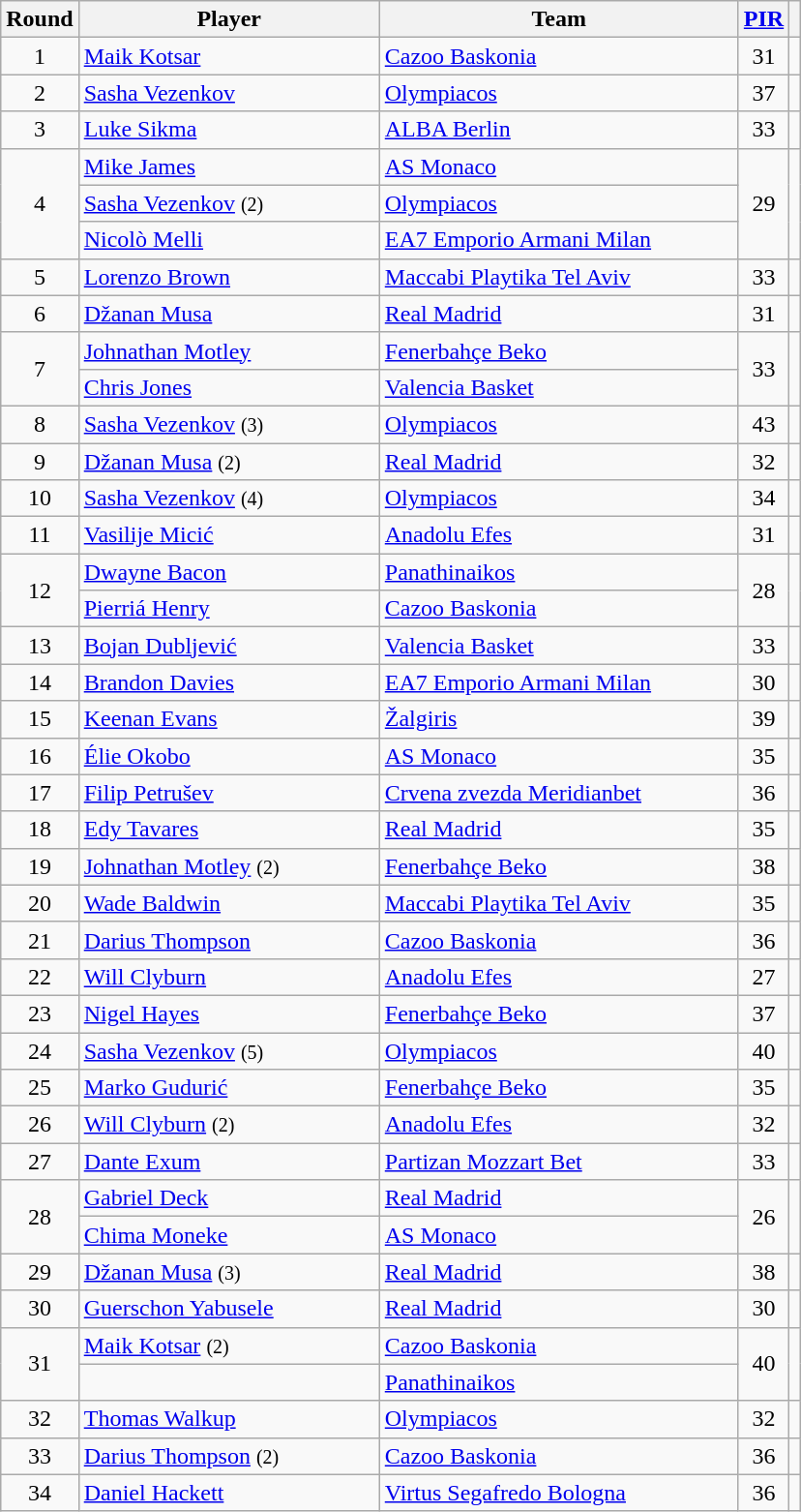<table class="wikitable sortable" style="text-align: center;">
<tr>
<th>Round</th>
<th style="width:200px;">Player</th>
<th style="width:240px;">Team</th>
<th><a href='#'>PIR</a></th>
<th></th>
</tr>
<tr>
<td>1</td>
<td style="text-align:left;"> <a href='#'>Maik Kotsar</a></td>
<td style="text-align:left;"> <a href='#'>Cazoo Baskonia</a></td>
<td>31</td>
<td></td>
</tr>
<tr>
<td>2</td>
<td style="text-align:left;"> <a href='#'>Sasha Vezenkov</a></td>
<td style="text-align:left;"> <a href='#'>Olympiacos</a></td>
<td>37</td>
<td></td>
</tr>
<tr>
<td>3</td>
<td style="text-align:left;"> <a href='#'>Luke Sikma</a></td>
<td style="text-align:left;"> <a href='#'>ALBA Berlin</a></td>
<td>33</td>
<td></td>
</tr>
<tr>
<td rowspan=3>4</td>
<td align=left> <a href='#'>Mike James</a></td>
<td align=left> <a href='#'>AS Monaco</a></td>
<td rowspan=3>29</td>
<td rowspan=3></td>
</tr>
<tr>
<td align=left> <a href='#'>Sasha Vezenkov</a> <small>(2)</small></td>
<td align=left> <a href='#'>Olympiacos</a></td>
</tr>
<tr>
<td align=left> <a href='#'>Nicolò Melli</a></td>
<td align=left> <a href='#'>EA7 Emporio Armani Milan</a></td>
</tr>
<tr>
<td>5</td>
<td style="text-align:left;"> <a href='#'>Lorenzo Brown</a></td>
<td style="text-align:left;"> <a href='#'>Maccabi Playtika Tel Aviv</a></td>
<td>33</td>
<td></td>
</tr>
<tr>
<td>6</td>
<td style="text-align:left;"> <a href='#'>Džanan Musa</a></td>
<td style="text-align:left;"> <a href='#'>Real Madrid</a></td>
<td>31</td>
<td></td>
</tr>
<tr>
<td rowspan=2>7</td>
<td align=left> <a href='#'>Johnathan Motley</a></td>
<td align=left> <a href='#'>Fenerbahçe Beko</a></td>
<td rowspan=2>33</td>
<td rowspan=2></td>
</tr>
<tr>
<td align=left> <a href='#'>Chris Jones</a></td>
<td align=left> <a href='#'>Valencia Basket</a></td>
</tr>
<tr>
<td>8</td>
<td style="text-align:left;"> <a href='#'>Sasha Vezenkov</a> <small>(3)</small></td>
<td align=left> <a href='#'>Olympiacos</a></td>
<td>43</td>
<td></td>
</tr>
<tr>
<td>9</td>
<td style="text-align:left;"> <a href='#'>Džanan Musa</a> <small>(2)</small></td>
<td style="text-align:left;"> <a href='#'>Real Madrid</a></td>
<td>32</td>
<td></td>
</tr>
<tr>
<td>10</td>
<td style="text-align:left;"> <a href='#'>Sasha Vezenkov</a> <small>(4)</small></td>
<td align=left> <a href='#'>Olympiacos</a></td>
<td>34</td>
<td></td>
</tr>
<tr>
<td>11</td>
<td style="text-align:left;"> <a href='#'>Vasilije Micić</a></td>
<td align=left> <a href='#'>Anadolu Efes</a></td>
<td>31</td>
<td></td>
</tr>
<tr>
<td rowspan=2>12</td>
<td align=left> <a href='#'>Dwayne Bacon</a></td>
<td align=left> <a href='#'>Panathinaikos</a></td>
<td rowspan=2>28</td>
<td rowspan=2></td>
</tr>
<tr>
<td align=left> <a href='#'>Pierriá Henry</a></td>
<td align=left> <a href='#'>Cazoo Baskonia</a></td>
</tr>
<tr>
<td>13</td>
<td style="text-align:left;"> <a href='#'>Bojan Dubljević</a></td>
<td align=left> <a href='#'>Valencia Basket</a></td>
<td>33</td>
<td></td>
</tr>
<tr>
<td>14</td>
<td style="text-align:left;"> <a href='#'>Brandon Davies</a></td>
<td style="text-align:left;"> <a href='#'>EA7 Emporio Armani Milan</a></td>
<td>30</td>
<td></td>
</tr>
<tr>
<td>15</td>
<td style="text-align:left;"> <a href='#'>Keenan Evans</a></td>
<td style="text-align:left;"> <a href='#'>Žalgiris</a></td>
<td>39</td>
<td></td>
</tr>
<tr>
<td>16</td>
<td style="text-align:left;"> <a href='#'>Élie Okobo</a></td>
<td style="text-align:left;"> <a href='#'>AS Monaco</a></td>
<td>35</td>
<td></td>
</tr>
<tr>
<td>17</td>
<td style="text-align:left;"> <a href='#'>Filip Petrušev</a></td>
<td style="text-align:left;"> <a href='#'>Crvena zvezda Meridianbet</a></td>
<td>36</td>
<td></td>
</tr>
<tr>
<td>18</td>
<td style="text-align:left;"> <a href='#'>Edy Tavares</a></td>
<td style="text-align:left;"> <a href='#'>Real Madrid</a></td>
<td>35</td>
<td></td>
</tr>
<tr>
<td>19</td>
<td style="text-align:left;"> <a href='#'>Johnathan Motley</a> <small>(2)</small></td>
<td style="text-align:left;"> <a href='#'>Fenerbahçe Beko</a></td>
<td>38</td>
<td></td>
</tr>
<tr>
<td>20</td>
<td style="text-align:left;"> <a href='#'>Wade Baldwin</a></td>
<td style="text-align:left;"> <a href='#'>Maccabi Playtika Tel Aviv</a></td>
<td>35</td>
<td></td>
</tr>
<tr>
<td>21</td>
<td style="text-align:left;"> <a href='#'>Darius Thompson</a></td>
<td style="text-align:left;"> <a href='#'>Cazoo Baskonia</a></td>
<td>36</td>
<td></td>
</tr>
<tr>
<td>22</td>
<td style="text-align:left;"> <a href='#'>Will Clyburn</a></td>
<td style="text-align:left;"> <a href='#'>Anadolu Efes</a></td>
<td>27</td>
<td></td>
</tr>
<tr>
<td>23</td>
<td style="text-align:left;"> <a href='#'>Nigel Hayes</a></td>
<td style="text-align:left;"> <a href='#'>Fenerbahçe Beko</a></td>
<td>37</td>
<td></td>
</tr>
<tr>
<td>24</td>
<td style="text-align:left;"> <a href='#'>Sasha Vezenkov</a> <small>(5)</small></td>
<td align=left> <a href='#'>Olympiacos</a></td>
<td>40</td>
<td></td>
</tr>
<tr>
<td>25</td>
<td style="text-align:left;"> <a href='#'>Marko Gudurić</a></td>
<td style="text-align:left;"> <a href='#'>Fenerbahçe Beko</a></td>
<td>35</td>
<td></td>
</tr>
<tr>
<td>26</td>
<td style="text-align:left;"> <a href='#'>Will Clyburn</a> <small>(2)</small></td>
<td style="text-align:left;"> <a href='#'>Anadolu Efes</a></td>
<td>32</td>
<td></td>
</tr>
<tr>
<td>27</td>
<td style="text-align:left;"> <a href='#'>Dante Exum</a></td>
<td style="text-align:left;"> <a href='#'>Partizan Mozzart Bet</a></td>
<td>33</td>
<td></td>
</tr>
<tr>
<td rowspan=2>28</td>
<td align=left> <a href='#'>Gabriel Deck</a></td>
<td align=left> <a href='#'>Real Madrid</a></td>
<td rowspan=2>26</td>
<td rowspan=2></td>
</tr>
<tr>
<td align=left> <a href='#'>Chima Moneke</a></td>
<td align=left> <a href='#'>AS Monaco</a></td>
</tr>
<tr>
<td>29</td>
<td style="text-align:left;"> <a href='#'>Džanan Musa</a> <small>(3)</small></td>
<td style="text-align:left;"> <a href='#'>Real Madrid</a></td>
<td>38</td>
<td></td>
</tr>
<tr>
<td>30</td>
<td style="text-align:left;"> <a href='#'>Guerschon Yabusele</a></td>
<td style="text-align:left;"> <a href='#'>Real Madrid</a></td>
<td>30</td>
<td></td>
</tr>
<tr>
<td rowspan=2>31</td>
<td align=left> <a href='#'>Maik Kotsar</a> <small>(2)</small></td>
<td align=left> <a href='#'>Cazoo Baskonia</a></td>
<td rowspan=2>40</td>
<td rowspan=2></td>
</tr>
<tr>
<td align=left></td>
<td align=left> <a href='#'>Panathinaikos</a></td>
</tr>
<tr>
<td>32</td>
<td style="text-align:left;"> <a href='#'>Thomas Walkup</a></td>
<td style="text-align:left;"> <a href='#'>Olympiacos</a></td>
<td>32</td>
<td></td>
</tr>
<tr>
<td>33</td>
<td style="text-align:left;"> <a href='#'>Darius Thompson</a> <small>(2)</small></td>
<td style="text-align:left;"> <a href='#'>Cazoo Baskonia</a></td>
<td>36</td>
<td></td>
</tr>
<tr>
<td>34</td>
<td style="text-align:left;"> <a href='#'>Daniel Hackett</a></td>
<td style="text-align:left;"> <a href='#'>Virtus Segafredo Bologna</a></td>
<td>36</td>
<td></td>
</tr>
</table>
